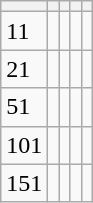<table class="wikitable">
<tr>
<th></th>
<th></th>
<th></th>
<th></th>
<th></th>
</tr>
<tr>
<td>11</td>
<td></td>
<td></td>
<td></td>
<td></td>
</tr>
<tr>
<td>21</td>
<td></td>
<td></td>
<td></td>
<td></td>
</tr>
<tr>
<td>51</td>
<td></td>
<td></td>
<td></td>
<td></td>
</tr>
<tr>
<td>101</td>
<td></td>
<td></td>
<td></td>
<td></td>
</tr>
<tr>
<td>151</td>
<td></td>
<td></td>
<td></td>
<td></td>
</tr>
</table>
